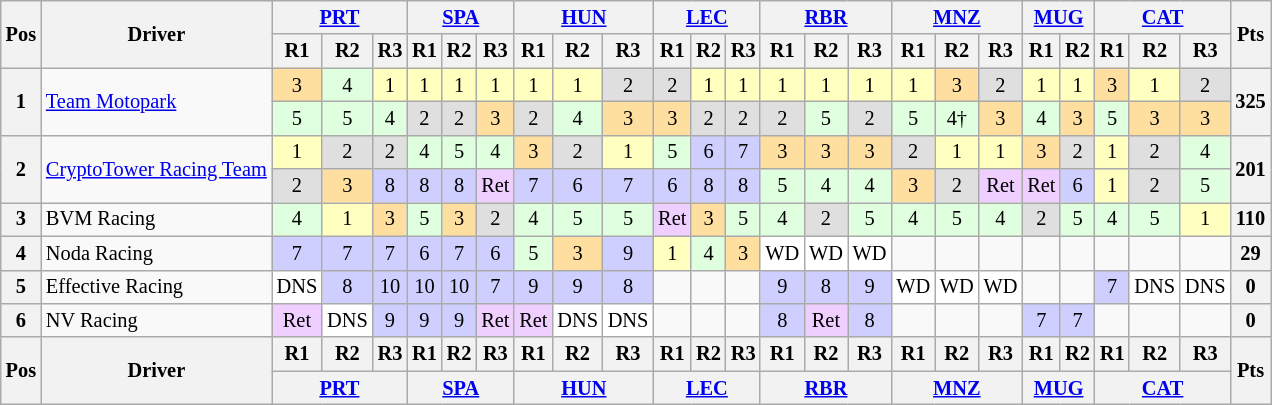<table class="wikitable" style="font-size: 85%; text-align:center">
<tr>
<th rowspan="2" valign="middle">Pos</th>
<th rowspan="2" valign="middle">Driver</th>
<th colspan="3"><a href='#'>PRT</a><br></th>
<th colspan="3"><a href='#'>SPA</a><br></th>
<th colspan="3"><a href='#'>HUN</a><br></th>
<th colspan="3"><a href='#'>LEC</a><br></th>
<th colspan="3"><a href='#'>RBR</a><br></th>
<th colspan="3"><a href='#'>MNZ</a><br></th>
<th colspan="2"><a href='#'>MUG</a><br></th>
<th colspan="3"><a href='#'>CAT</a><br></th>
<th rowspan="2" valign="middle">Pts</th>
</tr>
<tr>
<th>R1</th>
<th>R2</th>
<th>R3</th>
<th>R1</th>
<th>R2</th>
<th>R3</th>
<th>R1</th>
<th>R2</th>
<th>R3</th>
<th>R1</th>
<th>R2</th>
<th>R3</th>
<th>R1</th>
<th>R2</th>
<th>R3</th>
<th>R1</th>
<th>R2</th>
<th>R3</th>
<th>R1</th>
<th>R2</th>
<th>R1</th>
<th>R2</th>
<th>R3</th>
</tr>
<tr>
<th rowspan="2">1</th>
<td rowspan="2" align="left"> <a href='#'>Team Motopark</a></td>
<td style="background:#ffdf9f;">3</td>
<td style="background:#dfffdf;">4</td>
<td style="background:#ffffbf;">1</td>
<td style="background:#ffffbf;">1</td>
<td style="background:#ffffbf;">1</td>
<td style="background:#ffffbf;">1</td>
<td style="background:#ffffbf;">1</td>
<td style="background:#ffffbf;">1</td>
<td style="background:#DFDFDF;">2</td>
<td style="background:#DFDFDF;">2</td>
<td style="background:#ffffbf;">1</td>
<td style="background:#ffffbf;">1</td>
<td style="background:#ffffbf;">1</td>
<td style="background:#ffffbf;">1</td>
<td style="background:#ffffbf;">1</td>
<td style="background:#ffffbf;">1</td>
<td style="background:#ffdf9f;">3</td>
<td style="background:#DFDFDF;">2</td>
<td style="background:#ffffbf;">1</td>
<td style="background:#ffffbf;">1</td>
<td style="background:#ffdf9f;">3</td>
<td style="background:#ffffbf;">1</td>
<td style="background:#DFDFDF;">2</td>
<th rowspan="2">325</th>
</tr>
<tr>
<td style="background:#dfffdf;">5</td>
<td style="background:#dfffdf;">5</td>
<td style="background:#dfffdf;">4</td>
<td style="background:#DFDFDF;">2</td>
<td style="background:#DFDFDF;">2</td>
<td style="background:#ffdf9f;">3</td>
<td style="background:#DFDFDF;">2</td>
<td style="background:#dfffdf;">4</td>
<td style="background:#ffdf9f;">3</td>
<td style="background:#ffdf9f;">3</td>
<td style="background:#DFDFDF;">2</td>
<td style="background:#DFDFDF;">2</td>
<td style="background:#DFDFDF;">2</td>
<td style="background:#dfffdf;">5</td>
<td style="background:#DFDFDF;">2</td>
<td style="background:#dfffdf;">5</td>
<td style="background:#dfffdf;">4<span>†</span></td>
<td style="background:#ffdf9f;">3</td>
<td style="background:#dfffdf;">4</td>
<td style="background:#ffdf9f;">3</td>
<td style="background:#dfffdf;">5</td>
<td style="background:#ffdf9f;">3</td>
<td style="background:#ffdf9f;">3</td>
</tr>
<tr>
<th rowspan="2">2</th>
<td rowspan="2" align="left"> <a href='#'>CryptoTower Racing Team</a></td>
<td style="background:#ffffbf;">1</td>
<td style="background:#DFDFDF;">2</td>
<td style="background:#DFDFDF;">2</td>
<td style="background:#dfffdf;">4</td>
<td style="background:#dfffdf;">5</td>
<td style="background:#dfffdf;">4</td>
<td style="background:#ffdf9f;">3</td>
<td style="background:#DFDFDF;">2</td>
<td style="background:#ffffbf;">1</td>
<td style="background:#dfffdf;">5</td>
<td style="background:#CFCFFF;">6</td>
<td style="background:#CFCFFF;">7</td>
<td style="background:#ffdf9f;">3</td>
<td style="background:#ffdf9f;">3</td>
<td style="background:#ffdf9f;">3</td>
<td style="background:#DFDFDF;">2</td>
<td style="background:#ffffbf;">1</td>
<td style="background:#ffffbf;">1</td>
<td style="background:#ffdf9f;">3</td>
<td style="background:#DFDFDF;">2</td>
<td style="background:#ffffbf;">1</td>
<td style="background:#DFDFDF;">2</td>
<td style="background:#dfffdf;">4</td>
<th rowspan="2">201</th>
</tr>
<tr>
<td style="background:#DFDFDF;">2</td>
<td style="background:#ffdf9f;">3</td>
<td style="background:#CFCFFF;">8</td>
<td style="background:#CFCFFF;">8</td>
<td style="background:#CFCFFF;">8</td>
<td style="background:#efcfff;">Ret</td>
<td style="background:#CFCFFF;">7</td>
<td style="background:#CFCFFF;">6</td>
<td style="background:#CFCFFF;">7</td>
<td style="background:#CFCFFF;">6</td>
<td style="background:#CFCFFF;">8</td>
<td style="background:#CFCFFF;">8</td>
<td style="background:#dfffdf;">5</td>
<td style="background:#dfffdf;">4</td>
<td style="background:#dfffdf;">4</td>
<td style="background:#ffdf9f;">3</td>
<td style="background:#DFDFDF;">2</td>
<td style="background:#efcfff;">Ret</td>
<td style="background:#efcfff;">Ret</td>
<td style="background:#CFCFFF;">6</td>
<td style="background:#ffffbf;">1</td>
<td style="background:#DFDFDF;">2</td>
<td style="background:#dfffdf;">5</td>
</tr>
<tr>
<th>3</th>
<td align="left"> BVM Racing</td>
<td style="background:#dfffdf;">4</td>
<td style="background:#ffffbf;">1</td>
<td style="background:#ffdf9f;">3</td>
<td style="background:#dfffdf;">5</td>
<td style="background:#ffdf9f;">3</td>
<td style="background:#DFDFDF;">2</td>
<td style="background:#dfffdf;">4</td>
<td style="background:#dfffdf;">5</td>
<td style="background:#dfffdf;">5</td>
<td style="background:#efcfff;">Ret</td>
<td style="background:#ffdf9f;">3</td>
<td style="background:#dfffdf;">5</td>
<td style="background:#dfffdf;">4</td>
<td style="background:#dfdfdf;">2</td>
<td style="background:#dfffdf;">5</td>
<td style="background:#dfffdf;">4</td>
<td style="background:#dfffdf;">5</td>
<td style="background:#dfffdf;">4</td>
<td style="background:#dfdfdf;">2</td>
<td style="background:#dfffdf;">5</td>
<td style="background:#dfffdf;">4</td>
<td style="background:#dfffdf;">5</td>
<td style="background:#ffffbf;">1</td>
<th>110</th>
</tr>
<tr>
<th>4</th>
<td align="left"> Noda Racing</td>
<td style="background:#CFCFFF;">7</td>
<td style="background:#CFCFFF;">7</td>
<td style="background:#CFCFFF;">7</td>
<td style="background:#CFCFFF;">6</td>
<td style="background:#CFCFFF;">7</td>
<td style="background:#CFCFFF;">6</td>
<td style="background:#dfffdf;">5</td>
<td style="background:#ffdf9f;">3</td>
<td style="background:#CFCFFF;">9</td>
<td style="background:#ffffbf;">1</td>
<td style="background:#dfffdf;">4</td>
<td style="background:#ffdf9f;">3</td>
<td style="background:#ffffff;">WD</td>
<td style="background:#ffffff;">WD</td>
<td style="background:#ffffff;">WD</td>
<td></td>
<td></td>
<td></td>
<td></td>
<td></td>
<td></td>
<td></td>
<td></td>
<th>29</th>
</tr>
<tr>
<th>5</th>
<td align="left"> Effective Racing</td>
<td style="background:#ffffff;">DNS</td>
<td style="background:#CFCFFF;">8</td>
<td style="background:#CFCFFF;">10</td>
<td style="background:#CFCFFF;">10</td>
<td style="background:#CFCFFF;">10</td>
<td style="background:#CFCFFF;">7</td>
<td style="background:#CFCFFF;">9</td>
<td style="background:#CFCFFF;">9</td>
<td style="background:#CFCFFF;">8</td>
<td></td>
<td></td>
<td></td>
<td style="background:#CFCFFF;">9</td>
<td style="background:#CFCFFF;">8</td>
<td style="background:#CFCFFF;">9</td>
<td style="background:#ffffff;">WD</td>
<td style="background:#ffffff;">WD</td>
<td style="background:#ffffff;">WD</td>
<td></td>
<td></td>
<td style="background:#CFCFFF;">7</td>
<td style="background:#ffffff;">DNS</td>
<td style="background:#ffffff;">DNS</td>
<th>0</th>
</tr>
<tr>
<th>6</th>
<td align="left"> NV Racing</td>
<td style="background:#efcfff;">Ret</td>
<td style="background:#ffffff;">DNS</td>
<td style="background:#CFCFFF;">9</td>
<td style="background:#CFCFFF;">9</td>
<td style="background:#CFCFFF;">9</td>
<td style="background:#efcfff;">Ret</td>
<td style="background:#efcfff;">Ret</td>
<td style="background:#ffffff;">DNS</td>
<td style="background:#ffffff;">DNS</td>
<td></td>
<td></td>
<td></td>
<td style="background:#CFCFFF;">8</td>
<td style="background:#efcfff;">Ret</td>
<td style="background:#CFCFFF;">8</td>
<td></td>
<td></td>
<td></td>
<td style="background:#CFCFFF;">7</td>
<td style="background:#CFCFFF;">7</td>
<td></td>
<td></td>
<td></td>
<th>0</th>
</tr>
<tr>
<th rowspan="2">Pos</th>
<th rowspan="2">Driver</th>
<th>R1</th>
<th>R2</th>
<th>R3</th>
<th>R1</th>
<th>R2</th>
<th>R3</th>
<th>R1</th>
<th>R2</th>
<th>R3</th>
<th>R1</th>
<th>R2</th>
<th>R3</th>
<th>R1</th>
<th>R2</th>
<th>R3</th>
<th>R1</th>
<th>R2</th>
<th>R3</th>
<th>R1</th>
<th>R2</th>
<th>R1</th>
<th>R2</th>
<th>R3</th>
<th rowspan="2">Pts</th>
</tr>
<tr>
<th colspan="3"><a href='#'>PRT</a><br></th>
<th colspan="3"><a href='#'>SPA</a><br></th>
<th colspan="3"><a href='#'>HUN</a><br></th>
<th colspan="3"><a href='#'>LEC</a><br></th>
<th colspan="3"><a href='#'>RBR</a><br></th>
<th colspan="3"><a href='#'>MNZ</a><br></th>
<th colspan="2"><a href='#'>MUG</a><br></th>
<th colspan="3"><a href='#'>CAT</a><br></th>
</tr>
</table>
